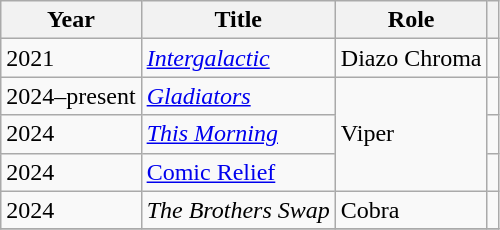<table class="wikitable sortable">
<tr>
<th>Year</th>
<th>Title</th>
<th>Role</th>
<th class="unsortable"></th>
</tr>
<tr>
<td>2021</td>
<td><em><a href='#'>Intergalactic</a></em></td>
<td>Diazo Chroma</td>
<td align="center"></td>
</tr>
<tr>
<td>2024–present</td>
<td><em><a href='#'>Gladiators</a></em></td>
<td rowspan="3">Viper</td>
<td align="center"></td>
</tr>
<tr>
<td>2024</td>
<td><em><a href='#'>This Morning</a></em></td>
<td align="center"></td>
</tr>
<tr>
<td>2024</td>
<td><a href='#'>Comic Relief</a></td>
<td align="center"></td>
</tr>
<tr>
<td>2024</td>
<td><em>The Brothers Swap</em></td>
<td>Cobra</td>
<td align="center"></td>
</tr>
<tr>
</tr>
</table>
